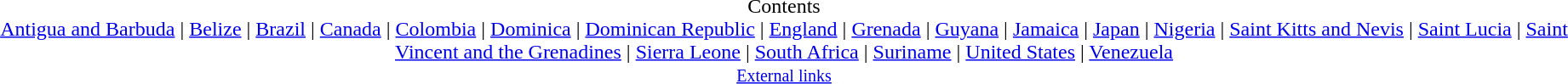<table class="toc" style="margin:1em auto;">
<tr>
<td align=center>Contents<br><div><a href='#'>Antigua and Barbuda</a> | <a href='#'>Belize</a> | <a href='#'>Brazil</a> | <a href='#'>Canada</a> | <a href='#'>Colombia</a> | <a href='#'>Dominica</a> | <a href='#'>Dominican Republic</a> | <a href='#'>England</a> | <a href='#'>Grenada</a> | <a href='#'>Guyana</a> | <a href='#'>Jamaica</a> | <a href='#'>Japan</a> | <a href='#'>Nigeria</a> | <a href='#'>Saint Kitts and Nevis</a> | <a href='#'>Saint Lucia</a> | <a href='#'>Saint Vincent and the Grenadines</a> | <a href='#'>Sierra Leone</a> | <a href='#'>South Africa</a> | <a href='#'>Suriname</a> | <a href='#'>United States</a> | <a href='#'>Venezuela</a></div><small><a href='#'>External links</a></small></td>
</tr>
</table>
